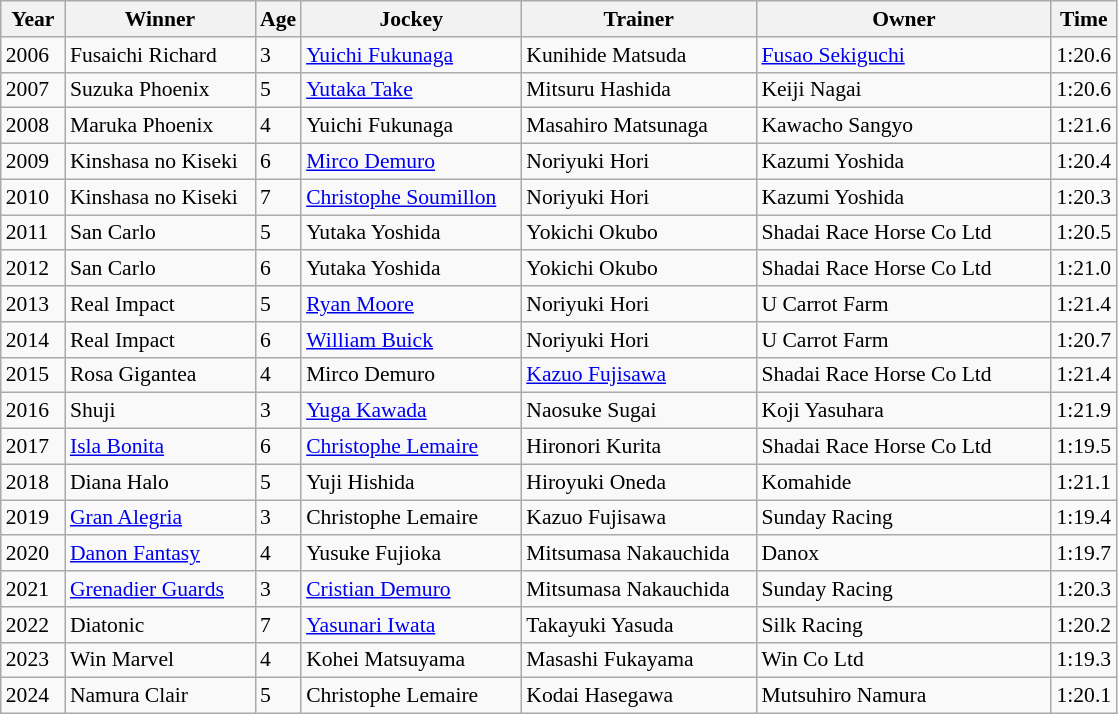<table class="wikitable sortable" style="font-size:90%">
<tr>
<th style="width:36px">Year<br></th>
<th style="width:120px">Winner<br></th>
<th>Age<br></th>
<th style="width:140px">Jockey<br></th>
<th style="width:150px">Trainer<br></th>
<th style="width:190px">Owner<br></th>
<th>Time<br></th>
</tr>
<tr>
<td>2006</td>
<td>Fusaichi Richard</td>
<td>3</td>
<td><a href='#'>Yuichi Fukunaga</a></td>
<td>Kunihide Matsuda</td>
<td><a href='#'>Fusao Sekiguchi</a></td>
<td>1:20.6</td>
</tr>
<tr>
<td>2007</td>
<td>Suzuka Phoenix</td>
<td>5</td>
<td><a href='#'>Yutaka Take</a></td>
<td>Mitsuru Hashida</td>
<td>Keiji Nagai</td>
<td>1:20.6</td>
</tr>
<tr>
<td>2008</td>
<td>Maruka Phoenix</td>
<td>4</td>
<td>Yuichi Fukunaga</td>
<td>Masahiro Matsunaga</td>
<td>Kawacho Sangyo</td>
<td>1:21.6</td>
</tr>
<tr>
<td>2009</td>
<td>Kinshasa no Kiseki</td>
<td>6</td>
<td><a href='#'>Mirco Demuro</a></td>
<td>Noriyuki Hori</td>
<td>Kazumi Yoshida</td>
<td>1:20.4</td>
</tr>
<tr>
<td>2010</td>
<td>Kinshasa no Kiseki</td>
<td>7</td>
<td><a href='#'>Christophe Soumillon</a></td>
<td>Noriyuki Hori</td>
<td>Kazumi Yoshida</td>
<td>1:20.3</td>
</tr>
<tr>
<td>2011</td>
<td>San Carlo</td>
<td>5</td>
<td>Yutaka Yoshida</td>
<td>Yokichi Okubo</td>
<td>Shadai Race Horse Co Ltd</td>
<td>1:20.5</td>
</tr>
<tr>
<td>2012</td>
<td>San Carlo</td>
<td>6</td>
<td>Yutaka Yoshida</td>
<td>Yokichi Okubo</td>
<td>Shadai Race Horse Co Ltd</td>
<td>1:21.0</td>
</tr>
<tr>
<td>2013</td>
<td>Real Impact</td>
<td>5</td>
<td><a href='#'>Ryan Moore</a></td>
<td>Noriyuki Hori</td>
<td>U Carrot Farm</td>
<td>1:21.4</td>
</tr>
<tr>
<td>2014</td>
<td>Real Impact</td>
<td>6</td>
<td><a href='#'>William Buick</a></td>
<td>Noriyuki Hori</td>
<td>U Carrot Farm</td>
<td>1:20.7</td>
</tr>
<tr>
<td>2015</td>
<td>Rosa Gigantea</td>
<td>4</td>
<td>Mirco Demuro</td>
<td><a href='#'>Kazuo Fujisawa</a></td>
<td>Shadai Race Horse Co Ltd</td>
<td>1:21.4</td>
</tr>
<tr>
<td>2016</td>
<td>Shuji</td>
<td>3</td>
<td><a href='#'>Yuga Kawada</a></td>
<td>Naosuke Sugai</td>
<td>Koji Yasuhara</td>
<td>1:21.9</td>
</tr>
<tr>
<td>2017</td>
<td><a href='#'>Isla Bonita</a></td>
<td>6</td>
<td><a href='#'>Christophe Lemaire</a></td>
<td>Hironori Kurita</td>
<td>Shadai Race Horse Co Ltd</td>
<td>1:19.5</td>
</tr>
<tr>
<td>2018</td>
<td>Diana Halo</td>
<td>5</td>
<td>Yuji Hishida</td>
<td>Hiroyuki Oneda</td>
<td>Komahide</td>
<td>1:21.1</td>
</tr>
<tr>
<td>2019</td>
<td><a href='#'>Gran Alegria</a></td>
<td>3</td>
<td>Christophe Lemaire</td>
<td>Kazuo Fujisawa</td>
<td>Sunday Racing</td>
<td>1:19.4</td>
</tr>
<tr>
<td>2020</td>
<td><a href='#'>Danon Fantasy</a></td>
<td>4</td>
<td>Yusuke Fujioka</td>
<td>Mitsumasa Nakauchida</td>
<td>Danox</td>
<td>1:19.7</td>
</tr>
<tr>
<td>2021</td>
<td><a href='#'>Grenadier Guards</a></td>
<td>3</td>
<td><a href='#'>Cristian Demuro</a></td>
<td>Mitsumasa Nakauchida</td>
<td>Sunday Racing</td>
<td>1:20.3</td>
</tr>
<tr>
<td>2022</td>
<td>Diatonic</td>
<td>7</td>
<td><a href='#'>Yasunari Iwata</a></td>
<td>Takayuki Yasuda</td>
<td>Silk Racing</td>
<td>1:20.2</td>
</tr>
<tr>
<td>2023</td>
<td>Win Marvel</td>
<td>4</td>
<td>Kohei Matsuyama</td>
<td>Masashi Fukayama</td>
<td>Win Co Ltd</td>
<td>1:19.3</td>
</tr>
<tr>
<td>2024</td>
<td>Namura Clair</td>
<td>5</td>
<td>Christophe Lemaire</td>
<td>Kodai Hasegawa</td>
<td>Mutsuhiro Namura</td>
<td>1:20.1</td>
</tr>
</table>
